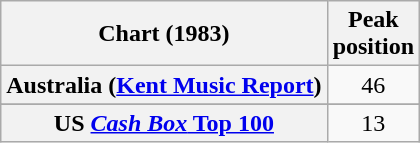<table class="wikitable sortable plainrowheaders" style="text-align:center">
<tr>
<th scope="col">Chart (1983)</th>
<th scope="col">Peak<br>position</th>
</tr>
<tr>
<th scope="row">Australia (<a href='#'>Kent Music Report</a>)</th>
<td>46</td>
</tr>
<tr>
</tr>
<tr>
</tr>
<tr>
</tr>
<tr>
<th scope="row">US <a href='#'><em>Cash Box</em> Top 100</a></th>
<td>13</td>
</tr>
</table>
